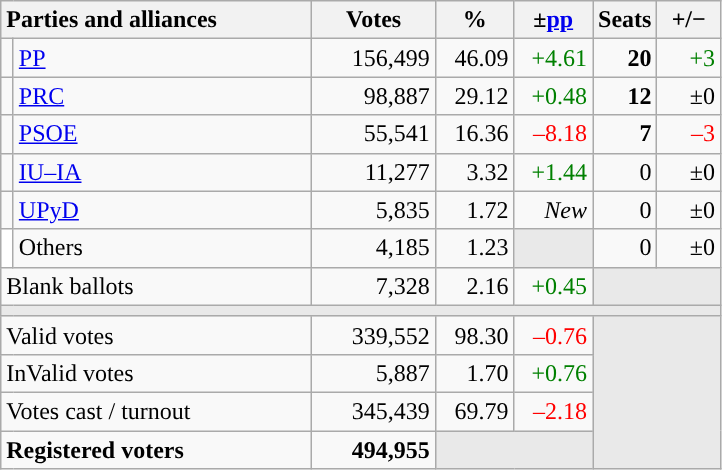<table class="wikitable" style="text-align:right;">
<tr>
<th style="text-align:left;" colspan="2" width="200">Parties and alliances</th>
<th width="75">Votes</th>
<th width="45">%</th>
<th width="45">±<a href='#'>pp</a></th>
<th width="35">Seats</th>
<th width="35">+/−</th>
</tr>
<tr>
<td width="1" style="color:inherit;background:"></td>
<td align="left"><a href='#'>PP</a></td>
<td>156,499</td>
<td>46.09</td>
<td style="color:green;">+4.61</td>
<td><strong>20</strong></td>
<td style="color:green;">+3</td>
</tr>
<tr>
<td style="color:inherit;background:"></td>
<td align="left"><a href='#'>PRC</a></td>
<td>98,887</td>
<td>29.12</td>
<td style="color:green;">+0.48</td>
<td><strong>12</strong></td>
<td>±0</td>
</tr>
<tr>
<td style="color:inherit;background:"></td>
<td align="left"><a href='#'>PSOE</a></td>
<td>55,541</td>
<td>16.36</td>
<td style="color:red;">–8.18</td>
<td><strong>7</strong></td>
<td style="color:red;">–3</td>
</tr>
<tr>
<td style="color:inherit;background:"></td>
<td align="left"><a href='#'>IU–IA</a></td>
<td>11,277</td>
<td>3.32</td>
<td style="color:green;">+1.44</td>
<td>0</td>
<td>±0</td>
</tr>
<tr>
<td style="color:inherit;background:"></td>
<td align="left"><a href='#'>UPyD</a></td>
<td>5,835</td>
<td>1.72</td>
<td><em>New</em></td>
<td>0</td>
<td>±0</td>
</tr>
<tr>
<td bgcolor="white"></td>
<td align="left">Others</td>
<td>4,185</td>
<td>1.23</td>
<td bgcolor="#E9E9E9"></td>
<td>0</td>
<td>±0</td>
</tr>
<tr>
<td align="left" colspan="2">Blank ballots</td>
<td>7,328</td>
<td>2.16</td>
<td style="color:green;">+0.45</td>
<td bgcolor="#E9E9E9" colspan="2"></td>
</tr>
<tr>
<td colspan="7" bgcolor="#E9E9E9"></td>
</tr>
<tr>
<td align="left" colspan="2">Valid votes</td>
<td>339,552</td>
<td>98.30</td>
<td style="color:red;">–0.76</td>
<td bgcolor="#E9E9E9" colspan="2" rowspan="4"></td>
</tr>
<tr>
<td align="left" colspan="2">InValid votes</td>
<td>5,887</td>
<td>1.70</td>
<td style="color:green;">+0.76</td>
</tr>
<tr>
<td align="left" colspan="2">Votes cast / turnout</td>
<td>345,439</td>
<td>69.79</td>
<td style="color:red;">–2.18</td>
</tr>
<tr style="font-weight:bold;">
<td align="left" colspan="2">Registered voters</td>
<td>494,955</td>
<td bgcolor="#E9E9E9" colspan="2"></td>
</tr>
</table>
